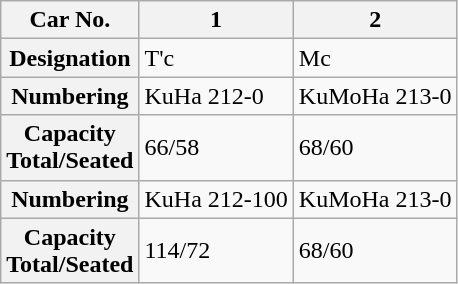<table class="wikitable">
<tr>
<th>Car No.</th>
<th>1</th>
<th>2</th>
</tr>
<tr>
<th>Designation</th>
<td>T'c</td>
<td>Mc</td>
</tr>
<tr>
<th>Numbering</th>
<td>KuHa 212-0</td>
<td>KuMoHa 213-0</td>
</tr>
<tr>
<th>Capacity<br>Total/Seated</th>
<td>66/58</td>
<td>68/60</td>
</tr>
<tr>
<th>Numbering</th>
<td>KuHa 212-100</td>
<td>KuMoHa 213-0</td>
</tr>
<tr>
<th>Capacity<br>Total/Seated</th>
<td>114/72</td>
<td>68/60</td>
</tr>
</table>
